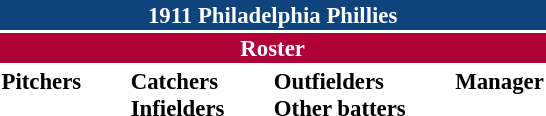<table class="toccolours" style="font-size: 95%;">
<tr>
<th colspan="10" style="background-color: #0f437c; color: white; text-align: center;">1911 Philadelphia Phillies</th>
</tr>
<tr>
<td colspan="10" style="background-color: #af0039; color: white; text-align: center;"><strong>Roster</strong></td>
</tr>
<tr>
<td valign="top"><strong>Pitchers</strong><br>














</td>
<td width="25px"></td>
<td valign="top"><strong>Catchers</strong><br>







<strong>Infielders</strong>




</td>
<td width="25px"></td>
<td valign="top"><strong>Outfielders</strong><br>








<strong>Other batters</strong>
</td>
<td width="25px"></td>
<td valign="top"><strong>Manager</strong><br></td>
</tr>
</table>
